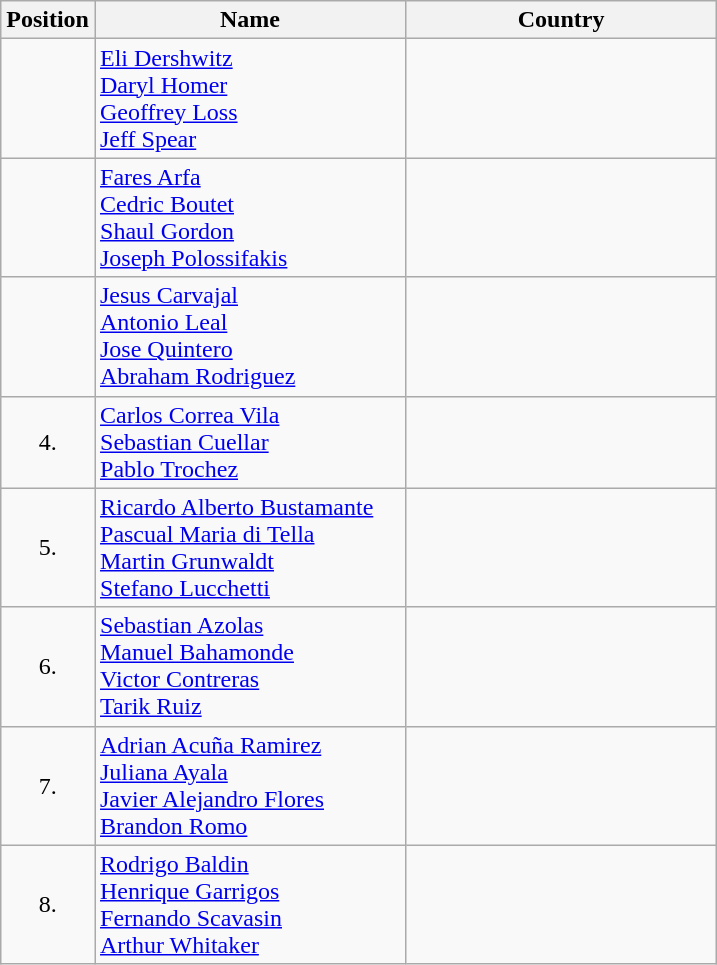<table class="wikitable">
<tr>
<th width="20">Position</th>
<th width="200">Name</th>
<th width="200">Country</th>
</tr>
<tr>
<td align="center"></td>
<td><a href='#'>Eli Dershwitz</a><br><a href='#'>Daryl Homer</a><br><a href='#'>Geoffrey Loss</a><br><a href='#'>Jeff Spear</a></td>
<td></td>
</tr>
<tr>
<td align="center"></td>
<td><a href='#'>Fares Arfa</a><br><a href='#'>Cedric Boutet</a><br><a href='#'>Shaul Gordon</a><br><a href='#'>Joseph Polossifakis</a></td>
<td></td>
</tr>
<tr>
<td align="center"></td>
<td><a href='#'>Jesus Carvajal</a><br><a href='#'>Antonio Leal</a><br><a href='#'>Jose Quintero</a><br><a href='#'>Abraham Rodriguez</a></td>
<td></td>
</tr>
<tr>
<td align="center">4.</td>
<td><a href='#'>Carlos Correa Vila</a><br><a href='#'>Sebastian Cuellar</a><br><a href='#'>Pablo Trochez</a></td>
<td></td>
</tr>
<tr>
<td align="center">5.</td>
<td><a href='#'>Ricardo Alberto Bustamante</a><br><a href='#'>Pascual Maria di Tella</a><br><a href='#'>Martin Grunwaldt</a><br><a href='#'>Stefano Lucchetti</a></td>
<td></td>
</tr>
<tr>
<td align="center">6.</td>
<td><a href='#'>Sebastian Azolas</a><br><a href='#'>Manuel Bahamonde</a><br><a href='#'>Victor Contreras</a><br><a href='#'>Tarik Ruiz</a></td>
<td></td>
</tr>
<tr>
<td align="center">7.</td>
<td><a href='#'>Adrian Acuña Ramirez</a><br><a href='#'>Juliana Ayala</a><br><a href='#'>Javier Alejandro Flores</a><br><a href='#'>Brandon Romo</a></td>
<td></td>
</tr>
<tr>
<td align="center">8.</td>
<td><a href='#'>Rodrigo Baldin</a><br><a href='#'>Henrique Garrigos</a><br><a href='#'>Fernando Scavasin</a><br><a href='#'>Arthur Whitaker</a></td>
<td></td>
</tr>
</table>
